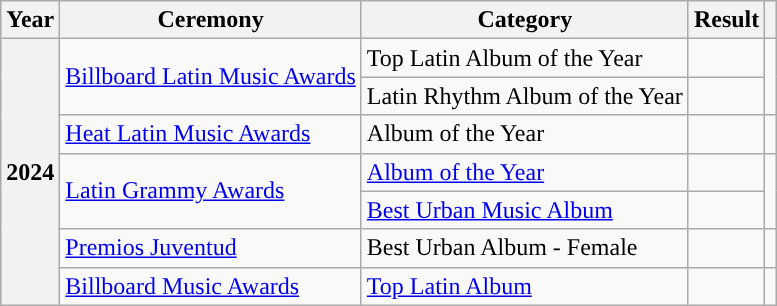<table class="wikitable plainrowheaders">
<tr>
<th scope="col">Year</th>
<th scope="col">Ceremony</th>
<th scope="col">Category</th>
<th scope="col">Result</th>
<th></th>
</tr>
<tr>
<th rowspan="7" scope="row">2024</th>
<td rowspan="2" scope="row"><a href='#'>Billboard Latin Music Awards</a></td>
<td>Top Latin Album of the Year</td>
<td></td>
<td rowspan="2" style="text-align:center;"></td>
</tr>
<tr>
<td>Latin Rhythm Album of the Year</td>
<td></td>
</tr>
<tr>
<td><a href='#'>Heat Latin Music Awards</a></td>
<td>Album of the Year</td>
<td></td>
<td style="text-align:center;"></td>
</tr>
<tr>
<td rowspan="2"><a href='#'>Latin Grammy Awards</a></td>
<td><a href='#'>Album of the Year</a></td>
<td></td>
<td rowspan="2" style="text-align:center;"></td>
</tr>
<tr>
<td><a href='#'>Best Urban Music Album</a></td>
<td></td>
</tr>
<tr>
<td><a href='#'>Premios Juventud</a></td>
<td>Best Urban Album - Female</td>
<td></td>
<td style="text-align:center;"></td>
</tr>
<tr>
<td><a href='#'>Billboard Music Awards</a></td>
<td><a href='#'>Top Latin Album</a></td>
<td></td>
<td style="text-align:center;"><br></td>
</tr>
</table>
